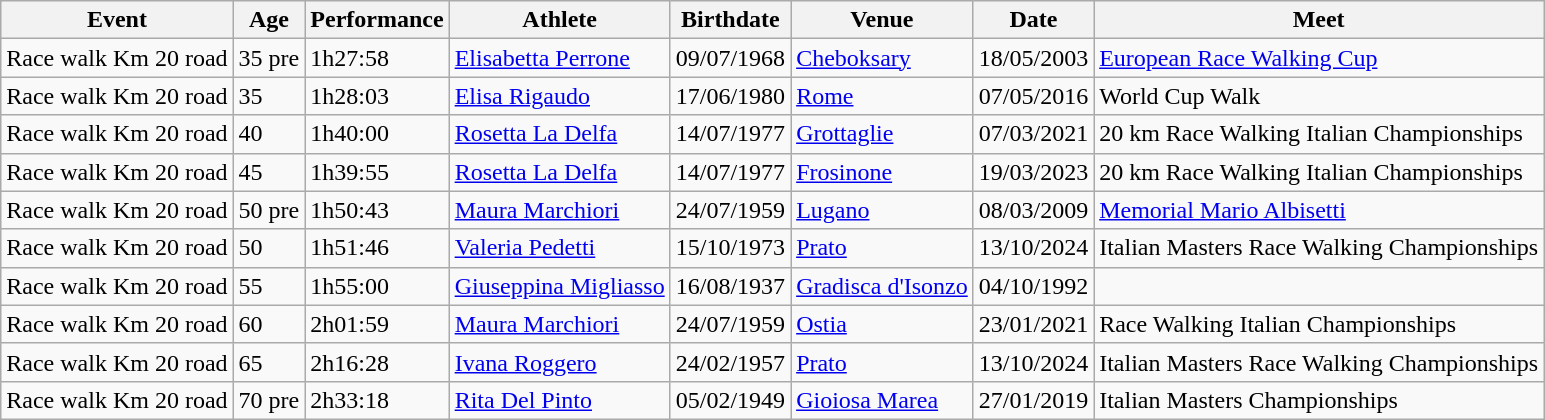<table class="wikitable" width= style="font-size:90%; text-align:center">
<tr>
<th>Event</th>
<th>Age</th>
<th>Performance</th>
<th>Athlete</th>
<th>Birthdate</th>
<th>Venue</th>
<th>Date</th>
<th>Meet</th>
</tr>
<tr>
<td>Race walk Km 20 road</td>
<td>35 pre</td>
<td>1h27:58</td>
<td align=left><a href='#'>Elisabetta Perrone</a></td>
<td>09/07/1968</td>
<td align=left><a href='#'>Cheboksary</a></td>
<td>18/05/2003</td>
<td><a href='#'>European Race Walking Cup</a></td>
</tr>
<tr>
<td>Race walk Km 20 road</td>
<td>35</td>
<td>1h28:03</td>
<td align=left><a href='#'>Elisa Rigaudo</a></td>
<td>17/06/1980</td>
<td align=left><a href='#'>Rome</a></td>
<td>07/05/2016</td>
<td>World Cup Walk</td>
</tr>
<tr>
<td>Race walk Km 20 road</td>
<td>40</td>
<td>1h40:00</td>
<td align=left><a href='#'>Rosetta La Delfa</a></td>
<td>14/07/1977</td>
<td align=left><a href='#'>Grottaglie</a></td>
<td>07/03/2021</td>
<td>20 km Race Walking Italian Championships</td>
</tr>
<tr>
<td>Race walk Km 20 road</td>
<td>45</td>
<td>1h39:55</td>
<td align=left><a href='#'>Rosetta La Delfa</a></td>
<td>14/07/1977</td>
<td align=left><a href='#'>Frosinone</a></td>
<td>19/03/2023</td>
<td>20 km Race Walking Italian Championships</td>
</tr>
<tr>
<td>Race walk Km 20 road</td>
<td>50 pre</td>
<td>1h50:43</td>
<td align=left><a href='#'>Maura Marchiori</a></td>
<td>24/07/1959</td>
<td align=left><a href='#'>Lugano</a></td>
<td>08/03/2009</td>
<td><a href='#'>Memorial Mario Albisetti</a></td>
</tr>
<tr>
<td>Race walk Km 20 road</td>
<td>50</td>
<td>1h51:46</td>
<td align=left><a href='#'>Valeria Pedetti</a></td>
<td>15/10/1973</td>
<td align=left><a href='#'>Prato</a></td>
<td>13/10/2024</td>
<td>Italian Masters Race Walking Championships</td>
</tr>
<tr>
<td>Race walk Km 20 road</td>
<td>55</td>
<td>1h55:00</td>
<td align=left><a href='#'>Giuseppina Migliasso</a></td>
<td>16/08/1937</td>
<td align=left><a href='#'>Gradisca d'Isonzo</a></td>
<td>04/10/1992</td>
<td></td>
</tr>
<tr>
<td>Race walk Km 20 road</td>
<td>60</td>
<td>2h01:59</td>
<td align=left><a href='#'>Maura Marchiori</a></td>
<td>24/07/1959</td>
<td align=left><a href='#'>Ostia</a></td>
<td>23/01/2021</td>
<td>Race Walking Italian Championships</td>
</tr>
<tr>
<td>Race walk Km 20 road</td>
<td>65</td>
<td>2h16:28</td>
<td align=left><a href='#'>Ivana Roggero</a></td>
<td>24/02/1957</td>
<td align=left><a href='#'>Prato</a></td>
<td>13/10/2024</td>
<td>Italian Masters Race Walking Championships</td>
</tr>
<tr>
<td>Race walk Km 20 road</td>
<td>70 pre</td>
<td>2h33:18</td>
<td align=left><a href='#'>Rita Del Pinto</a></td>
<td>05/02/1949</td>
<td align=left><a href='#'>Gioiosa Marea</a></td>
<td>27/01/2019</td>
<td>Italian Masters Championships</td>
</tr>
</table>
